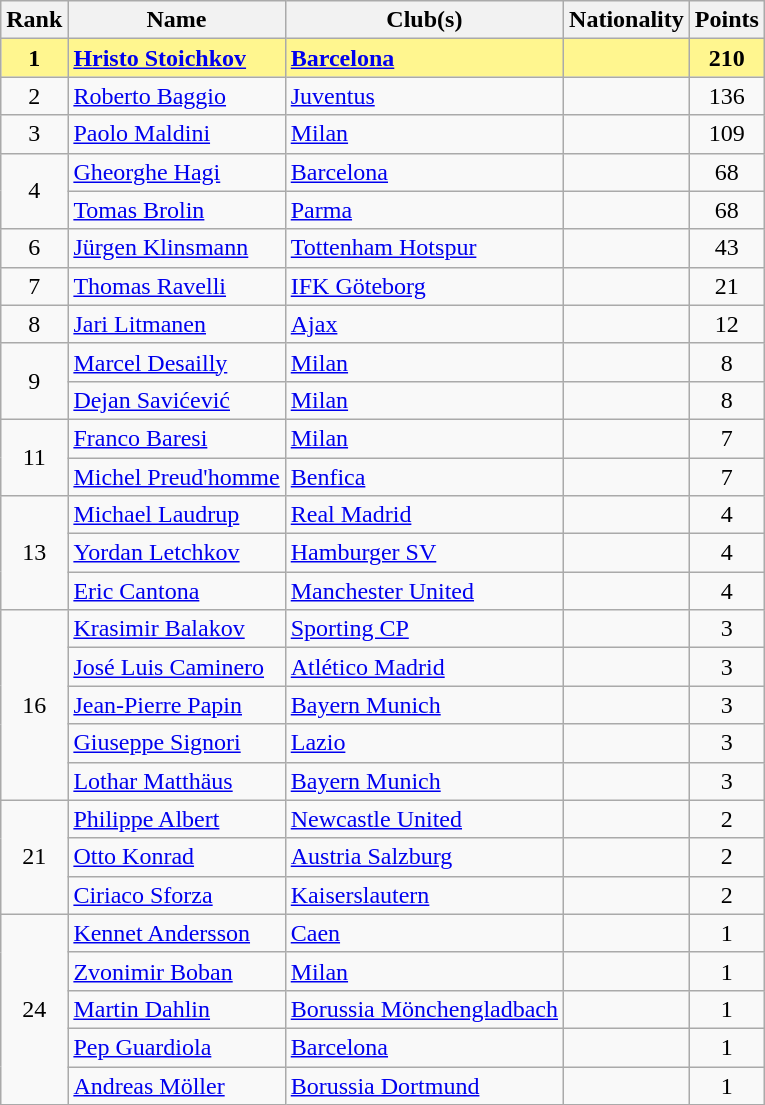<table class="wikitable" style="text-align: center;">
<tr>
<th>Rank</th>
<th>Name</th>
<th>Club(s)</th>
<th>Nationality</th>
<th>Points</th>
</tr>
<tr style="background-color: #FFF68F; font-weight: bold;">
<td>1</td>
<td align="left"><a href='#'>Hristo Stoichkov</a></td>
<td align="left"> <a href='#'>Barcelona</a></td>
<td align="left"></td>
<td>210</td>
</tr>
<tr>
<td>2</td>
<td align="left"><a href='#'>Roberto Baggio</a></td>
<td align="left"> <a href='#'>Juventus</a></td>
<td align="left"></td>
<td>136</td>
</tr>
<tr>
<td>3</td>
<td align="left"><a href='#'>Paolo Maldini</a></td>
<td align="left"> <a href='#'>Milan</a></td>
<td align="left"></td>
<td>109</td>
</tr>
<tr>
<td rowspan=2>4</td>
<td align="left"><a href='#'>Gheorghe Hagi</a></td>
<td align="left"> <a href='#'>Barcelona</a></td>
<td align="left"></td>
<td>68</td>
</tr>
<tr>
<td align="left"><a href='#'>Tomas Brolin</a></td>
<td align="left"> <a href='#'>Parma</a></td>
<td align="left"></td>
<td>68</td>
</tr>
<tr>
<td>6</td>
<td align="left"><a href='#'>Jürgen Klinsmann</a></td>
<td align="left"> <a href='#'>Tottenham Hotspur</a></td>
<td align="left"></td>
<td>43</td>
</tr>
<tr>
<td>7</td>
<td align="left"><a href='#'>Thomas Ravelli</a></td>
<td align="left"> <a href='#'>IFK Göteborg</a></td>
<td align="left"></td>
<td>21</td>
</tr>
<tr>
<td>8</td>
<td align="left"><a href='#'>Jari Litmanen</a></td>
<td align="left"> <a href='#'>Ajax</a></td>
<td align="left"></td>
<td>12</td>
</tr>
<tr>
<td rowspan="2">9</td>
<td align="left"><a href='#'>Marcel Desailly</a></td>
<td align="left"> <a href='#'>Milan</a></td>
<td align="left"></td>
<td>8</td>
</tr>
<tr>
<td align="left"><a href='#'>Dejan Savićević</a></td>
<td align="left"> <a href='#'>Milan</a></td>
<td align="left"></td>
<td>8</td>
</tr>
<tr>
<td rowspan="2">11</td>
<td align="left"><a href='#'>Franco Baresi</a></td>
<td align="left"> <a href='#'>Milan</a></td>
<td align="left"></td>
<td>7</td>
</tr>
<tr>
<td align="left"><a href='#'>Michel Preud'homme</a></td>
<td align="left"> <a href='#'>Benfica</a></td>
<td align="left"></td>
<td>7</td>
</tr>
<tr>
<td rowspan="3">13</td>
<td align="left"><a href='#'>Michael Laudrup</a></td>
<td align="left"> <a href='#'>Real Madrid</a></td>
<td align="left"></td>
<td>4</td>
</tr>
<tr>
<td align="left"><a href='#'>Yordan Letchkov</a></td>
<td align="left"> <a href='#'>Hamburger SV</a></td>
<td align="left"></td>
<td>4</td>
</tr>
<tr>
<td align="left"><a href='#'>Eric Cantona</a></td>
<td align="left"> <a href='#'>Manchester United</a></td>
<td align="left"></td>
<td>4</td>
</tr>
<tr>
<td rowspan="5">16</td>
<td align="left"><a href='#'>Krasimir Balakov</a></td>
<td align="left"> <a href='#'>Sporting CP</a></td>
<td align="left"></td>
<td>3</td>
</tr>
<tr>
<td align="left"><a href='#'>José Luis Caminero</a></td>
<td align="left"> <a href='#'>Atlético Madrid</a></td>
<td align="left"></td>
<td>3</td>
</tr>
<tr>
<td align="left"><a href='#'>Jean-Pierre Papin</a></td>
<td align="left"> <a href='#'>Bayern Munich</a></td>
<td align="left"></td>
<td>3</td>
</tr>
<tr>
<td align="left"><a href='#'>Giuseppe Signori</a></td>
<td align="left"> <a href='#'>Lazio</a></td>
<td align="left"></td>
<td>3</td>
</tr>
<tr>
<td align="left"><a href='#'>Lothar Matthäus</a></td>
<td align="left"> <a href='#'>Bayern Munich</a></td>
<td align="left"></td>
<td>3</td>
</tr>
<tr>
<td rowspan="3">21</td>
<td align="left"><a href='#'>Philippe Albert</a></td>
<td align="left"> <a href='#'>Newcastle United</a></td>
<td align="left"></td>
<td>2</td>
</tr>
<tr>
<td align="left"><a href='#'>Otto Konrad</a></td>
<td align="left"> <a href='#'>Austria Salzburg</a></td>
<td align="left"></td>
<td>2</td>
</tr>
<tr>
<td align="left"><a href='#'>Ciriaco Sforza</a></td>
<td align="left"> <a href='#'>Kaiserslautern</a></td>
<td align="left"></td>
<td>2</td>
</tr>
<tr>
<td rowspan="5">24</td>
<td align="left"><a href='#'>Kennet Andersson</a></td>
<td align="left"> <a href='#'>Caen</a></td>
<td align="left"></td>
<td>1</td>
</tr>
<tr>
<td align="left"><a href='#'>Zvonimir Boban</a></td>
<td align="left"> <a href='#'>Milan</a></td>
<td align="left"></td>
<td>1</td>
</tr>
<tr>
<td align="left"><a href='#'>Martin Dahlin</a></td>
<td align="left"> <a href='#'>Borussia Mönchengladbach</a></td>
<td align="left"></td>
<td>1</td>
</tr>
<tr>
<td align="left"><a href='#'>Pep Guardiola</a></td>
<td align="left"> <a href='#'>Barcelona</a></td>
<td align="left"></td>
<td>1</td>
</tr>
<tr>
<td align="left"><a href='#'>Andreas Möller</a></td>
<td align="left"> <a href='#'>Borussia Dortmund</a></td>
<td align="left"></td>
<td>1</td>
</tr>
</table>
